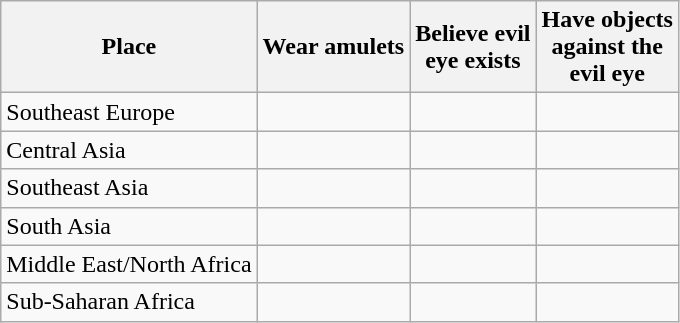<table class="wikitable floatright">
<tr>
<th>Place</th>
<th>Wear amulets</th>
<th>Believe evil<br> eye exists</th>
<th>Have objects<br> against the<br> evil eye</th>
</tr>
<tr>
<td>Southeast Europe</td>
<td></td>
<td></td>
<td></td>
</tr>
<tr>
<td>Central Asia</td>
<td></td>
<td></td>
<td></td>
</tr>
<tr>
<td>Southeast Asia</td>
<td></td>
<td></td>
<td></td>
</tr>
<tr>
<td>South Asia</td>
<td></td>
<td></td>
<td></td>
</tr>
<tr>
<td>Middle East/North Africa</td>
<td></td>
<td></td>
<td></td>
</tr>
<tr>
<td>Sub-Saharan Africa</td>
<td></td>
<td></td>
<td></td>
</tr>
</table>
